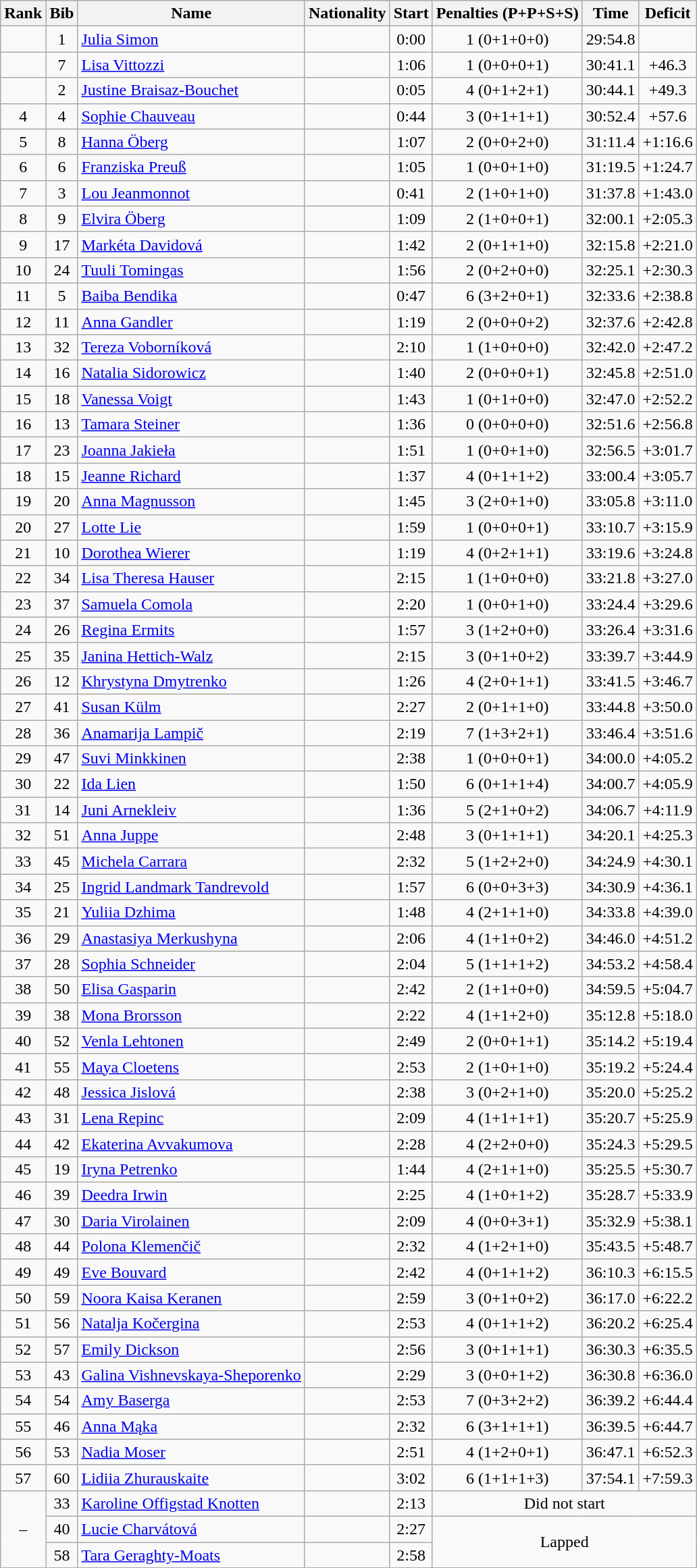<table class="wikitable sortable" style="text-align:center">
<tr>
<th>Rank</th>
<th>Bib</th>
<th>Name</th>
<th>Nationality</th>
<th>Start</th>
<th>Penalties (P+P+S+S)</th>
<th>Time</th>
<th>Deficit</th>
</tr>
<tr>
<td></td>
<td>1</td>
<td align=left><a href='#'>Julia Simon</a></td>
<td align=left></td>
<td>0:00</td>
<td>1 (0+1+0+0)</td>
<td>29:54.8</td>
<td></td>
</tr>
<tr>
<td></td>
<td>7</td>
<td align=left><a href='#'>Lisa Vittozzi</a></td>
<td align=left></td>
<td>1:06</td>
<td>1 (0+0+0+1)</td>
<td>30:41.1</td>
<td>+46.3</td>
</tr>
<tr>
<td></td>
<td>2</td>
<td align=left><a href='#'>Justine Braisaz-Bouchet</a></td>
<td align=left></td>
<td>0:05</td>
<td>4 (0+1+2+1)</td>
<td>30:44.1</td>
<td>+49.3</td>
</tr>
<tr>
<td>4</td>
<td>4</td>
<td align=left><a href='#'>Sophie Chauveau</a></td>
<td align=left></td>
<td>0:44</td>
<td>3 (0+1+1+1)</td>
<td>30:52.4</td>
<td>+57.6</td>
</tr>
<tr>
<td>5</td>
<td>8</td>
<td align=left><a href='#'>Hanna Öberg</a></td>
<td align=left></td>
<td>1:07</td>
<td>2 (0+0+2+0)</td>
<td>31:11.4</td>
<td>+1:16.6</td>
</tr>
<tr>
<td>6</td>
<td>6</td>
<td align=left><a href='#'>Franziska Preuß</a></td>
<td align=left></td>
<td>1:05</td>
<td>1 (0+0+1+0)</td>
<td>31:19.5</td>
<td>+1:24.7</td>
</tr>
<tr>
<td>7</td>
<td>3</td>
<td align=left><a href='#'>Lou Jeanmonnot</a></td>
<td align=left></td>
<td>0:41</td>
<td>2 (1+0+1+0)</td>
<td>31:37.8</td>
<td>+1:43.0</td>
</tr>
<tr>
<td>8</td>
<td>9</td>
<td align=left><a href='#'>Elvira Öberg</a></td>
<td align=left></td>
<td>1:09</td>
<td>2 (1+0+0+1)</td>
<td>32:00.1</td>
<td>+2:05.3</td>
</tr>
<tr>
<td>9</td>
<td>17</td>
<td align=left><a href='#'>Markéta Davidová</a></td>
<td align=left></td>
<td>1:42</td>
<td>2 (0+1+1+0)</td>
<td>32:15.8</td>
<td>+2:21.0</td>
</tr>
<tr>
<td>10</td>
<td>24</td>
<td align=left><a href='#'>Tuuli Tomingas</a></td>
<td align=left></td>
<td>1:56</td>
<td>2 (0+2+0+0)</td>
<td>32:25.1</td>
<td>+2:30.3</td>
</tr>
<tr>
<td>11</td>
<td>5</td>
<td align=left><a href='#'>Baiba Bendika</a></td>
<td align=left></td>
<td>0:47</td>
<td>6 (3+2+0+1)</td>
<td>32:33.6</td>
<td>+2:38.8</td>
</tr>
<tr>
<td>12</td>
<td>11</td>
<td align=left><a href='#'>Anna Gandler</a></td>
<td align=left></td>
<td>1:19</td>
<td>2 (0+0+0+2)</td>
<td>32:37.6</td>
<td>+2:42.8</td>
</tr>
<tr>
<td>13</td>
<td>32</td>
<td align=left><a href='#'>Tereza Voborníková</a></td>
<td align=left></td>
<td>2:10</td>
<td>1 (1+0+0+0)</td>
<td>32:42.0</td>
<td>+2:47.2</td>
</tr>
<tr>
<td>14</td>
<td>16</td>
<td align=left><a href='#'>Natalia Sidorowicz</a></td>
<td align=left></td>
<td>1:40</td>
<td>2 (0+0+0+1)</td>
<td>32:45.8</td>
<td>+2:51.0</td>
</tr>
<tr>
<td>15</td>
<td>18</td>
<td align=left><a href='#'>Vanessa Voigt</a></td>
<td align=left></td>
<td>1:43</td>
<td>1 (0+1+0+0)</td>
<td>32:47.0</td>
<td>+2:52.2</td>
</tr>
<tr>
<td>16</td>
<td>13</td>
<td align=left><a href='#'>Tamara Steiner</a></td>
<td align=left></td>
<td>1:36</td>
<td>0 (0+0+0+0)</td>
<td>32:51.6</td>
<td>+2:56.8</td>
</tr>
<tr>
<td>17</td>
<td>23</td>
<td align=left><a href='#'>Joanna Jakieła</a></td>
<td align=left></td>
<td>1:51</td>
<td>1 (0+0+1+0)</td>
<td>32:56.5</td>
<td>+3:01.7</td>
</tr>
<tr>
<td>18</td>
<td>15</td>
<td align=left><a href='#'>Jeanne Richard</a></td>
<td align=left></td>
<td>1:37</td>
<td>4 (0+1+1+2)</td>
<td>33:00.4</td>
<td>+3:05.7</td>
</tr>
<tr>
<td>19</td>
<td>20</td>
<td align=left><a href='#'>Anna Magnusson</a></td>
<td align=left></td>
<td>1:45</td>
<td>3 (2+0+1+0)</td>
<td>33:05.8</td>
<td>+3:11.0</td>
</tr>
<tr>
<td>20</td>
<td>27</td>
<td align=left><a href='#'>Lotte Lie</a></td>
<td align=left></td>
<td>1:59</td>
<td>1 (0+0+0+1)</td>
<td>33:10.7</td>
<td>+3:15.9</td>
</tr>
<tr>
<td>21</td>
<td>10</td>
<td align=left><a href='#'>Dorothea Wierer</a></td>
<td align=left></td>
<td>1:19</td>
<td>4 (0+2+1+1)</td>
<td>33:19.6</td>
<td>+3:24.8</td>
</tr>
<tr>
<td>22</td>
<td>34</td>
<td align=left><a href='#'>Lisa Theresa Hauser</a></td>
<td align=left></td>
<td>2:15</td>
<td>1 (1+0+0+0)</td>
<td>33:21.8</td>
<td>+3:27.0</td>
</tr>
<tr>
<td>23</td>
<td>37</td>
<td align=left><a href='#'>Samuela Comola</a></td>
<td align=left></td>
<td>2:20</td>
<td>1 (0+0+1+0)</td>
<td>33:24.4</td>
<td>+3:29.6</td>
</tr>
<tr>
<td>24</td>
<td>26</td>
<td align=left><a href='#'>Regina Ermits</a></td>
<td align=left></td>
<td>1:57</td>
<td>3 (1+2+0+0)</td>
<td>33:26.4</td>
<td>+3:31.6</td>
</tr>
<tr>
<td>25</td>
<td>35</td>
<td align=left><a href='#'>Janina Hettich-Walz</a></td>
<td align=left></td>
<td>2:15</td>
<td>3 (0+1+0+2)</td>
<td>33:39.7</td>
<td>+3:44.9</td>
</tr>
<tr>
<td>26</td>
<td>12</td>
<td align=left><a href='#'>Khrystyna Dmytrenko</a></td>
<td align=left></td>
<td>1:26</td>
<td>4 (2+0+1+1)</td>
<td>33:41.5</td>
<td>+3:46.7</td>
</tr>
<tr>
<td>27</td>
<td>41</td>
<td align=left><a href='#'>Susan Külm</a></td>
<td align=left></td>
<td>2:27</td>
<td>2 (0+1+1+0)</td>
<td>33:44.8</td>
<td>+3:50.0</td>
</tr>
<tr>
<td>28</td>
<td>36</td>
<td align=left><a href='#'>Anamarija Lampič</a></td>
<td align=left></td>
<td>2:19</td>
<td>7 (1+3+2+1)</td>
<td>33:46.4</td>
<td>+3:51.6</td>
</tr>
<tr>
<td>29</td>
<td>47</td>
<td align=left><a href='#'>Suvi Minkkinen</a></td>
<td align=left></td>
<td>2:38</td>
<td>1 (0+0+0+1)</td>
<td>34:00.0</td>
<td>+4:05.2</td>
</tr>
<tr>
<td>30</td>
<td>22</td>
<td align=left><a href='#'>Ida Lien</a></td>
<td align=left></td>
<td>1:50</td>
<td>6 (0+1+1+4)</td>
<td>34:00.7</td>
<td>+4:05.9</td>
</tr>
<tr>
<td>31</td>
<td>14</td>
<td align=left><a href='#'>Juni Arnekleiv</a></td>
<td align=left></td>
<td>1:36</td>
<td>5 (2+1+0+2)</td>
<td>34:06.7</td>
<td>+4:11.9</td>
</tr>
<tr>
<td>32</td>
<td>51</td>
<td align=left><a href='#'>Anna Juppe</a></td>
<td align=left></td>
<td>2:48</td>
<td>3 (0+1+1+1)</td>
<td>34:20.1</td>
<td>+4:25.3</td>
</tr>
<tr>
<td>33</td>
<td>45</td>
<td align=left><a href='#'>Michela Carrara</a></td>
<td align=left></td>
<td>2:32</td>
<td>5 (1+2+2+0)</td>
<td>34:24.9</td>
<td>+4:30.1</td>
</tr>
<tr>
<td>34</td>
<td>25</td>
<td align=left><a href='#'>Ingrid Landmark Tandrevold</a></td>
<td align=left></td>
<td>1:57</td>
<td>6 (0+0+3+3)</td>
<td>34:30.9</td>
<td>+4:36.1</td>
</tr>
<tr>
<td>35</td>
<td>21</td>
<td align=left><a href='#'>Yuliia Dzhima</a></td>
<td align=left></td>
<td>1:48</td>
<td>4 (2+1+1+0)</td>
<td>34:33.8</td>
<td>+4:39.0</td>
</tr>
<tr>
<td>36</td>
<td>29</td>
<td align=left><a href='#'>Anastasiya Merkushyna</a></td>
<td align=left></td>
<td>2:06</td>
<td>4 (1+1+0+2)</td>
<td>34:46.0</td>
<td>+4:51.2</td>
</tr>
<tr>
<td>37</td>
<td>28</td>
<td align=left><a href='#'>Sophia Schneider</a></td>
<td align=left></td>
<td>2:04</td>
<td>5 (1+1+1+2)</td>
<td>34:53.2</td>
<td>+4:58.4</td>
</tr>
<tr>
<td>38</td>
<td>50</td>
<td align=left><a href='#'>Elisa Gasparin</a></td>
<td align=left></td>
<td>2:42</td>
<td>2 (1+1+0+0)</td>
<td>34:59.5</td>
<td>+5:04.7</td>
</tr>
<tr>
<td>39</td>
<td>38</td>
<td align=left><a href='#'>Mona Brorsson</a></td>
<td align=left></td>
<td>2:22</td>
<td>4 (1+1+2+0)</td>
<td>35:12.8</td>
<td>+5:18.0</td>
</tr>
<tr>
<td>40</td>
<td>52</td>
<td align=left><a href='#'>Venla Lehtonen</a></td>
<td align=left></td>
<td>2:49</td>
<td>2 (0+0+1+1)</td>
<td>35:14.2</td>
<td>+5:19.4</td>
</tr>
<tr>
<td>41</td>
<td>55</td>
<td align=left><a href='#'>Maya Cloetens</a></td>
<td align=left></td>
<td>2:53</td>
<td>2 (1+0+1+0)</td>
<td>35:19.2</td>
<td>+5:24.4</td>
</tr>
<tr>
<td>42</td>
<td>48</td>
<td align=left><a href='#'>Jessica Jislová</a></td>
<td align=left></td>
<td>2:38</td>
<td>3 (0+2+1+0)</td>
<td>35:20.0</td>
<td>+5:25.2</td>
</tr>
<tr>
<td>43</td>
<td>31</td>
<td align=left><a href='#'>Lena Repinc</a></td>
<td align=left></td>
<td>2:09</td>
<td>4 (1+1+1+1)</td>
<td>35:20.7</td>
<td>+5:25.9</td>
</tr>
<tr>
<td>44</td>
<td>42</td>
<td align=left><a href='#'>Ekaterina Avvakumova</a></td>
<td align=left></td>
<td>2:28</td>
<td>4 (2+2+0+0)</td>
<td>35:24.3</td>
<td>+5:29.5</td>
</tr>
<tr>
<td>45</td>
<td>19</td>
<td align=left><a href='#'>Iryna Petrenko</a></td>
<td align=left></td>
<td>1:44</td>
<td>4 (2+1+1+0)</td>
<td>35:25.5</td>
<td>+5:30.7</td>
</tr>
<tr>
<td>46</td>
<td>39</td>
<td align=left><a href='#'>Deedra Irwin</a></td>
<td align=left></td>
<td>2:25</td>
<td>4 (1+0+1+2)</td>
<td>35:28.7</td>
<td>+5:33.9</td>
</tr>
<tr>
<td>47</td>
<td>30</td>
<td align=left><a href='#'>Daria Virolainen</a></td>
<td align=left></td>
<td>2:09</td>
<td>4 (0+0+3+1)</td>
<td>35:32.9</td>
<td>+5:38.1</td>
</tr>
<tr>
<td>48</td>
<td>44</td>
<td align=left><a href='#'>Polona Klemenčič</a></td>
<td align=left></td>
<td>2:32</td>
<td>4 (1+2+1+0)</td>
<td>35:43.5</td>
<td>+5:48.7</td>
</tr>
<tr>
<td>49</td>
<td>49</td>
<td align=left><a href='#'>Eve Bouvard</a></td>
<td align=left></td>
<td>2:42</td>
<td>4 (0+1+1+2)</td>
<td>36:10.3</td>
<td>+6:15.5</td>
</tr>
<tr>
<td>50</td>
<td>59</td>
<td align=left><a href='#'>Noora Kaisa Keranen</a></td>
<td align=left></td>
<td>2:59</td>
<td>3 (0+1+0+2)</td>
<td>36:17.0</td>
<td>+6:22.2</td>
</tr>
<tr>
<td>51</td>
<td>56</td>
<td align=left><a href='#'>Natalja Kočergina</a></td>
<td align=left></td>
<td>2:53</td>
<td>4 (0+1+1+2)</td>
<td>36:20.2</td>
<td>+6:25.4</td>
</tr>
<tr>
<td>52</td>
<td>57</td>
<td align=left><a href='#'>Emily Dickson</a></td>
<td align=left></td>
<td>2:56</td>
<td>3 (0+1+1+1)</td>
<td>36:30.3</td>
<td>+6:35.5</td>
</tr>
<tr>
<td>53</td>
<td>43</td>
<td align=left><a href='#'>Galina Vishnevskaya-Sheporenko</a></td>
<td align=left></td>
<td>2:29</td>
<td>3 (0+0+1+2)</td>
<td>36:30.8</td>
<td>+6:36.0</td>
</tr>
<tr>
<td>54</td>
<td>54</td>
<td align=left><a href='#'>Amy Baserga</a></td>
<td align=left></td>
<td>2:53</td>
<td>7 (0+3+2+2)</td>
<td>36:39.2</td>
<td>+6:44.4</td>
</tr>
<tr>
<td>55</td>
<td>46</td>
<td align=left><a href='#'>Anna Mąka</a></td>
<td align=left></td>
<td>2:32</td>
<td>6 (3+1+1+1)</td>
<td>36:39.5</td>
<td>+6:44.7</td>
</tr>
<tr>
<td>56</td>
<td>53</td>
<td align=left><a href='#'>Nadia Moser</a></td>
<td align=left></td>
<td>2:51</td>
<td>4 (1+2+0+1)</td>
<td>36:47.1</td>
<td>+6:52.3</td>
</tr>
<tr>
<td>57</td>
<td>60</td>
<td align=left><a href='#'>Lidiia Zhurauskaite</a></td>
<td align=left></td>
<td>3:02</td>
<td>6 (1+1+1+3)</td>
<td>37:54.1</td>
<td>+7:59.3</td>
</tr>
<tr>
<td rowspan=3>–</td>
<td>33</td>
<td align=left><a href='#'>Karoline Offigstad Knotten</a></td>
<td align=left></td>
<td>2:13</td>
<td colspan=3>Did not start</td>
</tr>
<tr>
<td>40</td>
<td align=left><a href='#'>Lucie Charvátová</a></td>
<td align=left></td>
<td>2:27</td>
<td rowspan=2 colspan=3>Lapped</td>
</tr>
<tr>
<td>58</td>
<td align=left><a href='#'>Tara Geraghty-Moats</a></td>
<td align=left></td>
<td>2:58</td>
</tr>
</table>
